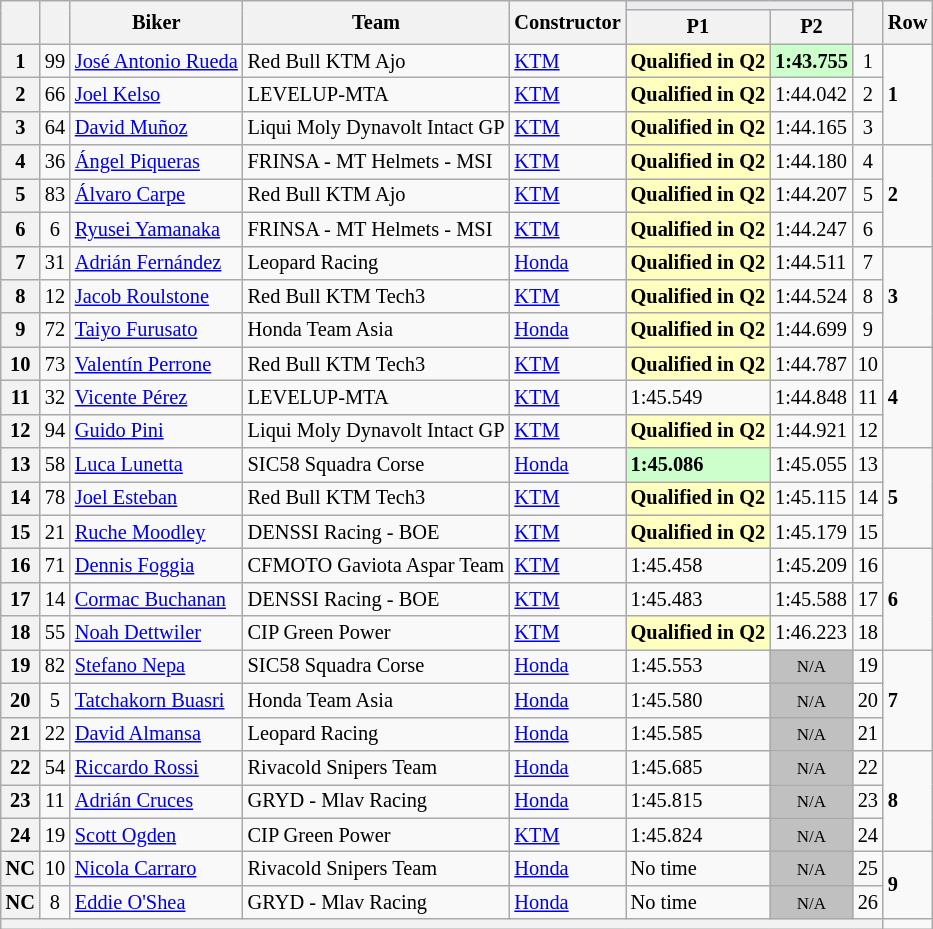<table class="wikitable sortable" style="font-size: 85%;">
<tr>
<th rowspan="2"></th>
<th rowspan="2"></th>
<th rowspan="2">Biker</th>
<th rowspan="2">Team</th>
<th rowspan="2">Constructor</th>
<th colspan="2" style="background:#eaecf0; text-align:center;"></th>
<th rowspan="2"></th>
<th rowspan="2">Row</th>
</tr>
<tr>
<th scope="col">P1</th>
<th scope="col">P2</th>
</tr>
<tr>
<th scope="row">1</th>
<td align="center">99</td>
<td> <a href='#'>José Antonio Rueda</a></td>
<td>Red Bull KTM Ajo</td>
<td><a href='#'>KTM</a></td>
<td style="background:#ffffbf;"><strong>Qualified in Q2</strong></td>
<td style="background:#ccffcc;"><strong>1:43.755</strong></td>
<td align="center">1</td>
<td rowspan="3"><strong>1</strong></td>
</tr>
<tr>
<th scope="row">2</th>
<td align="center">66</td>
<td> <a href='#'>Joel Kelso</a></td>
<td>LEVELUP-MTA</td>
<td><a href='#'>KTM</a></td>
<td style="background:#ffffbf;"><strong>Qualified in Q2</strong></td>
<td>1:44.042</td>
<td align="center">2</td>
</tr>
<tr>
<th scope="row">3</th>
<td align="center">64</td>
<td> <a href='#'>David Muñoz</a></td>
<td>Liqui Moly Dynavolt Intact GP</td>
<td><a href='#'>KTM</a></td>
<td style="background:#ffffbf;"><strong>Qualified in Q2</strong></td>
<td>1:44.165</td>
<td align="center">3</td>
</tr>
<tr>
<th scope="row">4</th>
<td align="center">36</td>
<td> <a href='#'>Ángel Piqueras</a></td>
<td>FRINSA - MT Helmets - MSI</td>
<td><a href='#'>KTM</a></td>
<td style="background:#ffffbf;"><strong>Qualified in Q2</strong></td>
<td>1:44.180</td>
<td align="center">4</td>
<td rowspan="3"><strong>2</strong></td>
</tr>
<tr>
<th scope="row">5</th>
<td align="center">83</td>
<td> <a href='#'>Álvaro Carpe</a></td>
<td>Red Bull KTM Ajo</td>
<td><a href='#'>KTM</a></td>
<td style="background:#ffffbf;"><strong>Qualified in Q2</strong></td>
<td>1:44.207</td>
<td align="center">5</td>
</tr>
<tr>
<th scope="row">6</th>
<td align="center">6</td>
<td> <a href='#'>Ryusei Yamanaka</a></td>
<td>FRINSA - MT Helmets - MSI</td>
<td><a href='#'>KTM</a></td>
<td style="background:#ffffbf;"><strong>Qualified in Q2</strong></td>
<td>1:44.247</td>
<td align="center">6</td>
</tr>
<tr>
<th scope="row">7</th>
<td align="center">31</td>
<td> <a href='#'>Adrián Fernández</a></td>
<td>Leopard Racing</td>
<td><a href='#'>Honda</a></td>
<td style="background:#ffffbf;"><strong>Qualified in Q2</strong></td>
<td>1:44.511</td>
<td align="center">7</td>
<td rowspan="3"><strong>3</strong></td>
</tr>
<tr>
<th scope="row">8</th>
<td align="center">12</td>
<td> <a href='#'>Jacob Roulstone</a></td>
<td>Red Bull KTM Tech3</td>
<td><a href='#'>KTM</a></td>
<td style="background:#ffffbf;"><strong>Qualified in Q2</strong></td>
<td>1:44.524</td>
<td align="center">8</td>
</tr>
<tr>
<th scope="row">9</th>
<td align="center">72</td>
<td> <a href='#'>Taiyo Furusato</a></td>
<td>Honda Team Asia</td>
<td><a href='#'>Honda</a></td>
<td style="background:#ffffbf;"><strong>Qualified in Q2</strong></td>
<td>1:44.699</td>
<td align="center">9</td>
</tr>
<tr>
<th scope="row">10</th>
<td align="center">73</td>
<td> <a href='#'>Valentín Perrone</a></td>
<td>Red Bull KTM Tech3</td>
<td><a href='#'>KTM</a></td>
<td style="background:#ffffbf;"><strong>Qualified in Q2</strong></td>
<td>1:44.787</td>
<td align="center">10</td>
<td rowspan="3"><strong>4</strong></td>
</tr>
<tr>
<th scope="row">11</th>
<td align="center">32</td>
<td> <a href='#'>Vicente Pérez</a></td>
<td>LEVELUP-MTA</td>
<td><a href='#'>KTM</a></td>
<td>1:45.549</td>
<td>1:44.848</td>
<td align="center">11</td>
</tr>
<tr>
<th scope="row">12</th>
<td align="center">94</td>
<td> <a href='#'>Guido Pini</a></td>
<td>Liqui Moly Dynavolt Intact GP</td>
<td><a href='#'>KTM</a></td>
<td style="background:#ffffbf;"><strong>Qualified in Q2</strong></td>
<td>1:44.921</td>
<td align="center">12</td>
</tr>
<tr>
<th scope="row">13</th>
<td align="center">58</td>
<td> <a href='#'>Luca Lunetta</a></td>
<td>SIC58 Squadra Corse</td>
<td><a href='#'>Honda</a></td>
<td style="background:#ccffcc;"><strong>1:45.086</strong></td>
<td>1:45.055</td>
<td align="center">13</td>
<td rowspan="3"><strong>5</strong></td>
</tr>
<tr>
<th scope="row">14</th>
<td align="center">78</td>
<td> <a href='#'>Joel Esteban</a></td>
<td>Red Bull KTM Tech3</td>
<td><a href='#'>KTM</a></td>
<td style="background:#ffffbf;"><strong>Qualified in Q2</strong></td>
<td>1:45.115</td>
<td align="center">14</td>
</tr>
<tr>
<th scope="row">15</th>
<td align="center">21</td>
<td> <a href='#'>Ruche Moodley</a></td>
<td>DENSSI Racing - BOE</td>
<td><a href='#'>KTM</a></td>
<td style="background:#ffffbf;"><strong>Qualified in Q2</strong></td>
<td>1:45.179</td>
<td align="center">15</td>
</tr>
<tr>
<th scope="row">16</th>
<td align="center">71</td>
<td> <a href='#'>Dennis Foggia</a></td>
<td>CFMOTO Gaviota Aspar Team</td>
<td><a href='#'>KTM</a></td>
<td>1:45.458</td>
<td>1:45.209</td>
<td align="center">16</td>
<td rowspan="3"><strong>6</strong></td>
</tr>
<tr>
<th scope="row">17</th>
<td align="center">14</td>
<td> <a href='#'>Cormac Buchanan</a></td>
<td>DENSSI Racing - BOE</td>
<td><a href='#'>KTM</a></td>
<td>1:45.483</td>
<td>1:45.588</td>
<td align="center">17</td>
</tr>
<tr>
<th scope="row">18</th>
<td align="center">55</td>
<td> <a href='#'>Noah Dettwiler</a></td>
<td>CIP Green Power</td>
<td><a href='#'>KTM</a></td>
<td style="background:#ffffbf;"><strong>Qualified in Q2</strong></td>
<td>1:46.223</td>
<td align="center">18</td>
</tr>
<tr>
<th scope="row">19</th>
<td align="center">82</td>
<td> <a href='#'>Stefano Nepa</a></td>
<td>SIC58 Squadra Corse</td>
<td><a href='#'>Honda</a></td>
<td>1:45.553</td>
<td style="background: silver" align="center" data-sort-value="22"><small>N/A</small></td>
<td align="center">19</td>
<td rowspan="3"><strong>7</strong></td>
</tr>
<tr>
<th scope="row">20</th>
<td align="center">5</td>
<td> <a href='#'>Tatchakorn Buasri</a></td>
<td>Honda Team Asia</td>
<td><a href='#'>Honda</a></td>
<td>1:45.580</td>
<td style="background: silver" align="center" data-sort-value="22"><small>N/A</small></td>
<td align="center">20</td>
</tr>
<tr>
<th scope="row">21</th>
<td align="center">22</td>
<td> <a href='#'>David Almansa</a></td>
<td>Leopard Racing</td>
<td><a href='#'>Honda</a></td>
<td>1:45.585</td>
<td style="background: silver" align="center" data-sort-value="22"><small>N/A</small></td>
<td align="center">21</td>
</tr>
<tr>
<th scope="row">22</th>
<td align="center">54</td>
<td> <a href='#'>Riccardo Rossi</a></td>
<td>Rivacold Snipers Team</td>
<td><a href='#'>Honda</a></td>
<td>1:45.685</td>
<td style="background: silver" align="center" data-sort-value="22"><small>N/A</small></td>
<td align="center">22</td>
<td rowspan="3"><strong>8</strong></td>
</tr>
<tr>
<th scope="row">23</th>
<td align="center">11</td>
<td> <a href='#'>Adrián Cruces</a></td>
<td>GRYD - Mlav Racing</td>
<td><a href='#'>Honda</a></td>
<td>1:45.815</td>
<td style="background: silver" align="center" data-sort-value="22"><small>N/A</small></td>
<td align="center">23</td>
</tr>
<tr>
<th scope="row">24</th>
<td align="center">19</td>
<td> <a href='#'>Scott Ogden</a></td>
<td>CIP Green Power</td>
<td><a href='#'>KTM</a></td>
<td>1:45.824</td>
<td style="background: silver" align="center" data-sort-value="22"><small>N/A</small></td>
<td align="center">24</td>
</tr>
<tr>
<th scope="row">NC</th>
<td align="center">10</td>
<td> <a href='#'>Nicola Carraro</a></td>
<td>Rivacold Snipers Team</td>
<td><a href='#'>Honda</a></td>
<td>No time</td>
<td style="background: silver" align="center" data-sort-value="22"><small>N/A</small></td>
<td align="center">25</td>
<td rowspan="2"><strong>9</strong></td>
</tr>
<tr>
<th scope="row">NC</th>
<td align="center">8</td>
<td> <a href='#'>Eddie O'Shea</a></td>
<td>GRYD - Mlav Racing</td>
<td><a href='#'>Honda</a></td>
<td>No time</td>
<td style="background: silver" align="center" data-sort-value="22"><small>N/A</small></td>
<td align="center">26</td>
</tr>
<tr>
<th colspan="8"></th>
</tr>
</table>
